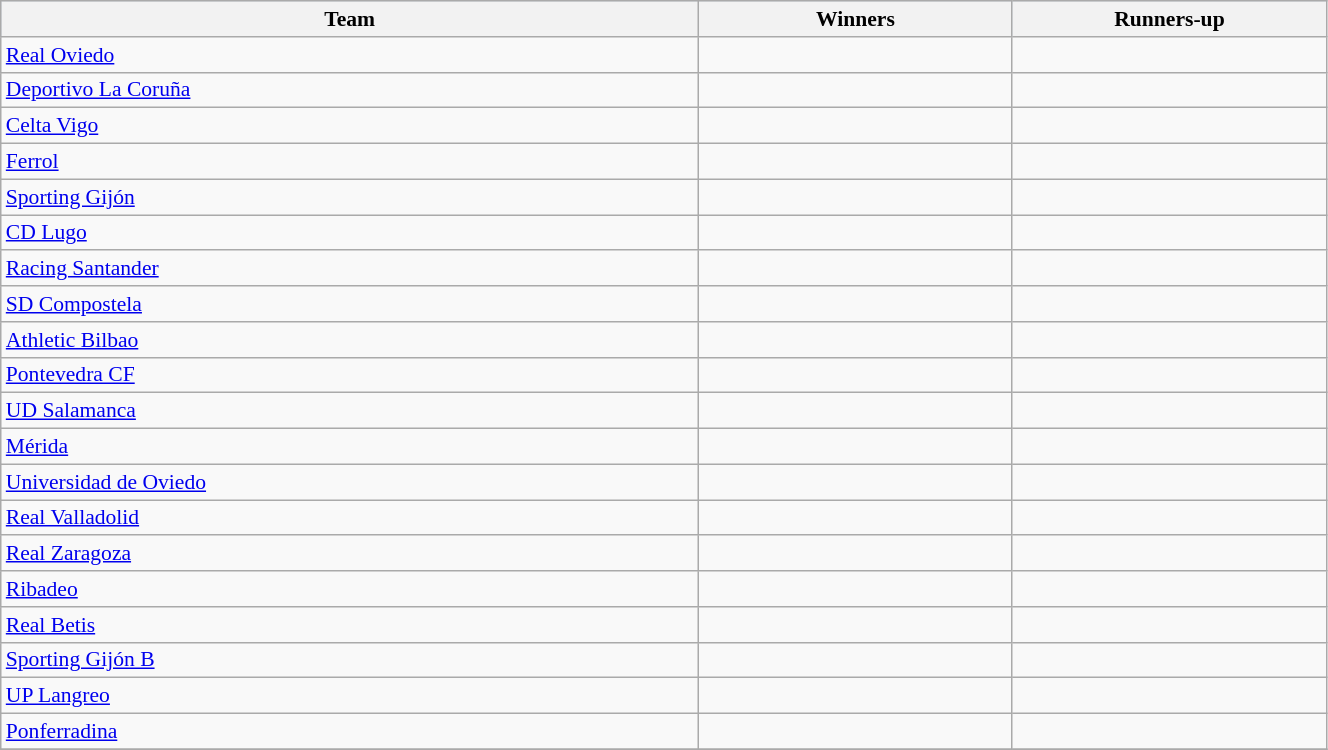<table class="wikitable" style="width:70%; font-size:90%">
<tr bgcolor="#c2d2e5">
<th width=20%>Team</th>
<th width=9%>Winners</th>
<th width=9%>Runners-up</th>
</tr>
<tr>
<td> <a href='#'>Real Oviedo</a></td>
<td></td>
<td></td>
</tr>
<tr>
<td> <a href='#'>Deportivo La Coruña</a></td>
<td></td>
<td></td>
</tr>
<tr>
<td> <a href='#'>Celta Vigo</a></td>
<td></td>
<td></td>
</tr>
<tr>
<td> <a href='#'>Ferrol</a></td>
<td></td>
<td></td>
</tr>
<tr>
<td> <a href='#'>Sporting Gijón</a></td>
<td></td>
<td></td>
</tr>
<tr>
<td> <a href='#'>CD Lugo</a></td>
<td></td>
<td></td>
</tr>
<tr>
<td> <a href='#'>Racing Santander</a></td>
<td></td>
<td></td>
</tr>
<tr>
<td> <a href='#'>SD Compostela</a></td>
<td></td>
<td></td>
</tr>
<tr>
<td> <a href='#'>Athletic Bilbao</a></td>
<td></td>
<td></td>
</tr>
<tr>
<td> <a href='#'>Pontevedra CF</a></td>
<td></td>
<td></td>
</tr>
<tr>
<td> <a href='#'>UD Salamanca</a></td>
<td></td>
<td></td>
</tr>
<tr>
<td> <a href='#'>Mérida</a></td>
<td></td>
<td></td>
</tr>
<tr>
<td> <a href='#'>Universidad de Oviedo</a></td>
<td></td>
<td></td>
</tr>
<tr>
<td> <a href='#'>Real Valladolid</a></td>
<td></td>
<td></td>
</tr>
<tr>
<td> <a href='#'>Real Zaragoza</a></td>
<td></td>
<td></td>
</tr>
<tr>
<td> <a href='#'>Ribadeo</a></td>
<td></td>
<td></td>
</tr>
<tr>
<td> <a href='#'>Real Betis</a></td>
<td></td>
<td></td>
</tr>
<tr>
<td> <a href='#'>Sporting Gijón B</a></td>
<td></td>
<td></td>
</tr>
<tr>
<td> <a href='#'>UP Langreo</a></td>
<td></td>
<td></td>
</tr>
<tr>
<td> <a href='#'>Ponferradina</a></td>
<td></td>
<td></td>
</tr>
<tr>
</tr>
</table>
